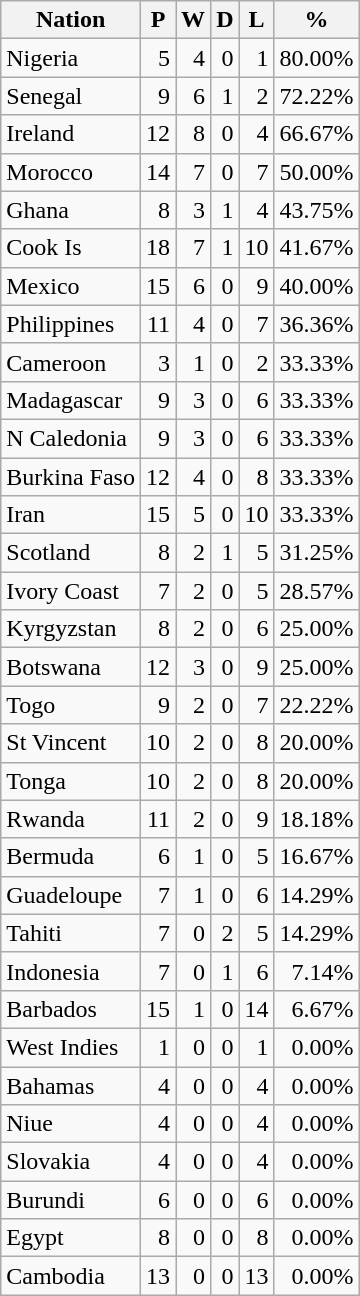<table class="wikitable" style="text-align:right">
<tr>
<th>Nation</th>
<th>P</th>
<th>W</th>
<th>D</th>
<th>L</th>
<th>%</th>
</tr>
<tr>
<td style="text-align:left">Nigeria</td>
<td>5</td>
<td>4</td>
<td>0</td>
<td>1</td>
<td>80.00%</td>
</tr>
<tr>
<td style="text-align:left">Senegal</td>
<td>9</td>
<td>6</td>
<td>1</td>
<td>2</td>
<td>72.22%</td>
</tr>
<tr>
<td style="text-align:left">Ireland</td>
<td>12</td>
<td>8</td>
<td>0</td>
<td>4</td>
<td>66.67%</td>
</tr>
<tr>
<td style="text-align:left">Morocco</td>
<td>14</td>
<td>7</td>
<td>0</td>
<td>7</td>
<td>50.00%</td>
</tr>
<tr>
<td style="text-align:left">Ghana</td>
<td>8</td>
<td>3</td>
<td>1</td>
<td>4</td>
<td>43.75%</td>
</tr>
<tr>
<td style="text-align:left">Cook Is</td>
<td>18</td>
<td>7</td>
<td>1</td>
<td>10</td>
<td>41.67%</td>
</tr>
<tr>
<td style="text-align:left">Mexico</td>
<td>15</td>
<td>6</td>
<td>0</td>
<td>9</td>
<td>40.00%</td>
</tr>
<tr>
<td style="text-align:left">Philippines</td>
<td>11</td>
<td>4</td>
<td>0</td>
<td>7</td>
<td>36.36%</td>
</tr>
<tr>
<td style="text-align:left">Cameroon</td>
<td>3</td>
<td>1</td>
<td>0</td>
<td>2</td>
<td>33.33%</td>
</tr>
<tr>
<td style="text-align:left">Madagascar</td>
<td>9</td>
<td>3</td>
<td>0</td>
<td>6</td>
<td>33.33%</td>
</tr>
<tr>
<td style="text-align:left">N Caledonia</td>
<td>9</td>
<td>3</td>
<td>0</td>
<td>6</td>
<td>33.33%</td>
</tr>
<tr>
<td style="text-align:left">Burkina Faso</td>
<td>12</td>
<td>4</td>
<td>0</td>
<td>8</td>
<td>33.33%</td>
</tr>
<tr>
<td style="text-align:left">Iran</td>
<td>15</td>
<td>5</td>
<td>0</td>
<td>10</td>
<td>33.33%</td>
</tr>
<tr>
<td style="text-align:left">Scotland</td>
<td>8</td>
<td>2</td>
<td>1</td>
<td>5</td>
<td>31.25%</td>
</tr>
<tr>
<td style="text-align:left">Ivory Coast</td>
<td>7</td>
<td>2</td>
<td>0</td>
<td>5</td>
<td>28.57%</td>
</tr>
<tr>
<td style="text-align:left">Kyrgyzstan</td>
<td>8</td>
<td>2</td>
<td>0</td>
<td>6</td>
<td>25.00%</td>
</tr>
<tr>
<td style="text-align:left">Botswana</td>
<td>12</td>
<td>3</td>
<td>0</td>
<td>9</td>
<td>25.00%</td>
</tr>
<tr>
<td style="text-align:left">Togo</td>
<td>9</td>
<td>2</td>
<td>0</td>
<td>7</td>
<td>22.22%</td>
</tr>
<tr>
<td style="text-align:left">St Vincent</td>
<td>10</td>
<td>2</td>
<td>0</td>
<td>8</td>
<td>20.00%</td>
</tr>
<tr>
<td style="text-align:left">Tonga</td>
<td>10</td>
<td>2</td>
<td>0</td>
<td>8</td>
<td>20.00%</td>
</tr>
<tr>
<td style="text-align:left">Rwanda</td>
<td>11</td>
<td>2</td>
<td>0</td>
<td>9</td>
<td>18.18%</td>
</tr>
<tr>
<td style="text-align:left">Bermuda</td>
<td>6</td>
<td>1</td>
<td>0</td>
<td>5</td>
<td>16.67%</td>
</tr>
<tr>
<td style="text-align:left">Guadeloupe</td>
<td>7</td>
<td>1</td>
<td>0</td>
<td>6</td>
<td>14.29%</td>
</tr>
<tr>
<td style="text-align:left">Tahiti</td>
<td>7</td>
<td>0</td>
<td>2</td>
<td>5</td>
<td>14.29%</td>
</tr>
<tr>
<td style="text-align:left">Indonesia</td>
<td>7</td>
<td>0</td>
<td>1</td>
<td>6</td>
<td>7.14%</td>
</tr>
<tr>
<td style="text-align:left">Barbados</td>
<td>15</td>
<td>1</td>
<td>0</td>
<td>14</td>
<td>6.67%</td>
</tr>
<tr>
<td style="text-align:left">West Indies</td>
<td>1</td>
<td>0</td>
<td>0</td>
<td>1</td>
<td>0.00%</td>
</tr>
<tr>
<td style="text-align:left">Bahamas</td>
<td>4</td>
<td>0</td>
<td>0</td>
<td>4</td>
<td>0.00%</td>
</tr>
<tr>
<td style="text-align:left">Niue</td>
<td>4</td>
<td>0</td>
<td>0</td>
<td>4</td>
<td>0.00%</td>
</tr>
<tr>
<td style="text-align:left">Slovakia</td>
<td>4</td>
<td>0</td>
<td>0</td>
<td>4</td>
<td>0.00%</td>
</tr>
<tr>
<td style="text-align:left">Burundi</td>
<td>6</td>
<td>0</td>
<td>0</td>
<td>6</td>
<td>0.00%</td>
</tr>
<tr>
<td style="text-align:left">Egypt</td>
<td>8</td>
<td>0</td>
<td>0</td>
<td>8</td>
<td>0.00%</td>
</tr>
<tr>
<td style="text-align:left">Cambodia</td>
<td>13</td>
<td>0</td>
<td>0</td>
<td>13</td>
<td>0.00%</td>
</tr>
</table>
